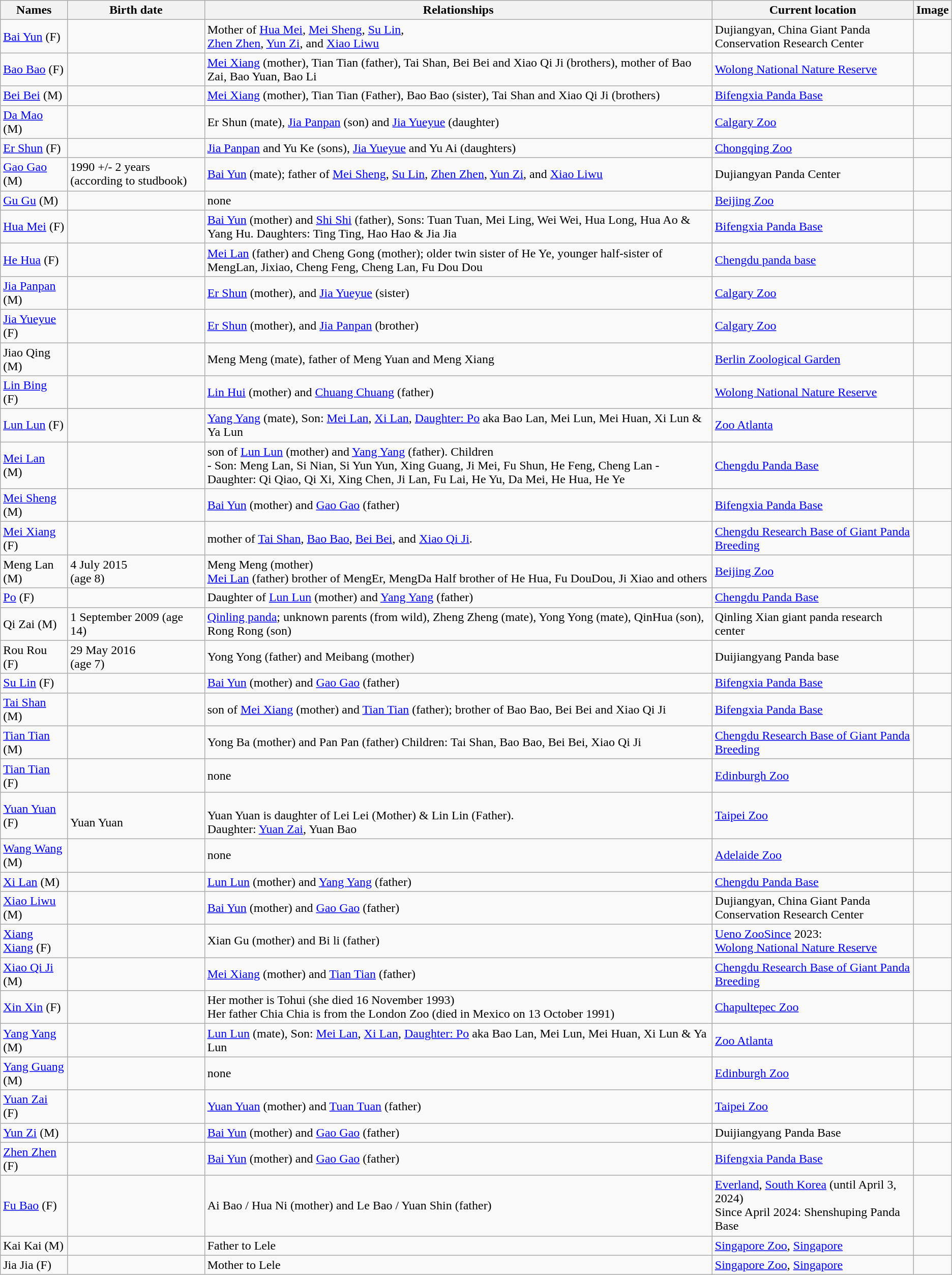<table class="wikitable">
<tr>
<th>Names</th>
<th>Birth date</th>
<th>Relationships</th>
<th>Current location</th>
<th>Image</th>
</tr>
<tr>
<td><a href='#'>Bai Yun</a> (F)</td>
<td></td>
<td>Mother of <a href='#'>Hua Mei</a>, <a href='#'>Mei Sheng</a>, <a href='#'>Su Lin</a>, <br> <a href='#'>Zhen Zhen</a>, <a href='#'>Yun Zi</a>, and <a href='#'>Xiao Liwu</a></td>
<td>Dujiangyan, China Giant Panda Conservation Research Center</td>
<td></td>
</tr>
<tr>
<td><a href='#'>Bao Bao</a> (F)</td>
<td></td>
<td><a href='#'>Mei Xiang</a> (mother), Tian Tian (father), Tai Shan, Bei Bei and Xiao Qi Ji (brothers), mother of Bao Zai, Bao Yuan, Bao Li</td>
<td><a href='#'>Wolong National Nature Reserve</a></td>
<td></td>
</tr>
<tr>
<td><a href='#'>Bei Bei</a> (M)</td>
<td></td>
<td><a href='#'>Mei Xiang</a> (mother), Tian Tian (Father), Bao Bao (sister), Tai Shan and Xiao Qi Ji (brothers)</td>
<td><a href='#'>Bifengxia Panda Base</a></td>
<td></td>
</tr>
<tr>
<td><a href='#'>Da Mao</a> (M)</td>
<td></td>
<td>Er Shun (mate), <a href='#'>Jia Panpan</a> (son) and <a href='#'>Jia Yueyue</a> (daughter)</td>
<td><a href='#'>Calgary Zoo</a></td>
<td></td>
</tr>
<tr>
<td><a href='#'>Er Shun</a> (F)</td>
<td></td>
<td><a href='#'>Jia Panpan</a> and Yu Ke (sons), <a href='#'>Jia Yueyue</a> and Yu Ai (daughters)</td>
<td><a href='#'>Chongqing Zoo</a></td>
<td></td>
</tr>
<tr>
<td><a href='#'>Gao Gao</a> (M)</td>
<td>1990 +/- 2 years (according to studbook)</td>
<td><a href='#'>Bai Yun</a> (mate); father of <a href='#'>Mei Sheng</a>, <a href='#'>Su Lin</a>, <a href='#'>Zhen Zhen</a>, <a href='#'>Yun Zi</a>, and <a href='#'>Xiao Liwu</a></td>
<td>Dujiangyan Panda Center</td>
<td></td>
</tr>
<tr>
<td><a href='#'>Gu Gu</a> (M)</td>
<td></td>
<td>none</td>
<td><a href='#'>Beijing Zoo</a></td>
<td></td>
</tr>
<tr>
<td><a href='#'>Hua Mei</a> (F)</td>
<td></td>
<td><a href='#'>Bai Yun</a> (mother) and <a href='#'>Shi Shi</a> (father), Sons: Tuan Tuan, Mei Ling, Wei Wei, Hua Long, Hua Ao & Yang Hu. Daughters: Ting Ting, Hao Hao & Jia Jia</td>
<td><a href='#'>Bifengxia Panda Base</a></td>
<td></td>
</tr>
<tr>
<td><a href='#'>He Hua</a> (F)</td>
<td></td>
<td><a href='#'>Mei Lan</a> (father) and Cheng Gong (mother); older twin sister of He Ye, younger half-sister of MengLan, Jixiao, Cheng Feng, Cheng Lan, Fu Dou Dou</td>
<td><a href='#'>Chengdu panda base</a></td>
<td></td>
</tr>
<tr>
<td><a href='#'>Jia Panpan</a> (M)</td>
<td></td>
<td><a href='#'>Er Shun</a> (mother), and <a href='#'>Jia Yueyue</a> (sister)</td>
<td><a href='#'>Calgary Zoo</a></td>
<td></td>
</tr>
<tr>
<td><a href='#'>Jia Yueyue</a> (F)</td>
<td></td>
<td><a href='#'>Er Shun</a> (mother), and <a href='#'>Jia Panpan</a> (brother)</td>
<td><a href='#'>Calgary Zoo</a></td>
<td></td>
</tr>
<tr>
<td>Jiao Qing (M)</td>
<td></td>
<td>Meng Meng (mate), father of Meng Yuan and Meng Xiang</td>
<td><a href='#'>Berlin Zoological Garden</a></td>
<td></td>
</tr>
<tr>
<td><a href='#'>Lin Bing</a> (F)</td>
<td></td>
<td><a href='#'>Lin Hui</a> (mother) and <a href='#'>Chuang Chuang</a> (father)</td>
<td><a href='#'>Wolong National Nature Reserve</a></td>
<td></td>
</tr>
<tr>
<td><a href='#'>Lun Lun</a> (F)</td>
<td></td>
<td><a href='#'>Yang Yang</a> (mate), Son: <a href='#'>Mei Lan</a>, <a href='#'>Xi Lan</a>, <a href='#'>Daughter: Po</a> aka Bao Lan, Mei Lun, Mei Huan, Xi Lun & Ya Lun</td>
<td><a href='#'>Zoo Atlanta</a></td>
<td></td>
</tr>
<tr>
<td><a href='#'>Mei Lan</a> (M)</td>
<td></td>
<td>son of <a href='#'>Lun Lun</a> (mother) and <a href='#'>Yang Yang</a> (father). Children<br>- Son: 
Meng Lan, Si Nian, Si Yun Yun, Xing Guang, Ji Mei, Fu Shun, He Feng, Cheng Lan
- Daughter: 
Qi Qiao, Qi Xi, Xing Chen, Ji Lan, Fu Lai, He Yu, Da Mei, He Hua, He Ye</td>
<td><a href='#'>Chengdu Panda Base</a></td>
<td></td>
</tr>
<tr>
<td><a href='#'>Mei Sheng</a> (M)</td>
<td></td>
<td><a href='#'>Bai Yun</a> (mother) and <a href='#'>Gao Gao</a> (father)</td>
<td><a href='#'>Bifengxia Panda Base</a></td>
<td></td>
</tr>
<tr>
<td><a href='#'>Mei Xiang</a> (F)</td>
<td></td>
<td>mother of <a href='#'>Tai Shan</a>, <a href='#'>Bao Bao</a>, <a href='#'>Bei Bei</a>, and <a href='#'>Xiao Qi Ji</a>.</td>
<td><a href='#'>Chengdu Research Base of Giant Panda Breeding</a></td>
<td></td>
</tr>
<tr>
<td>Meng Lan (M)</td>
<td>4 July 2015<br>(age 8)</td>
<td>Meng Meng (mother)<br><a href='#'>Mei Lan</a> (father)
brother of MengEr, MengDa
Half brother of He Hua, Fu DouDou, Ji Xiao and others</td>
<td><a href='#'>Beijing Zoo</a></td>
<td></td>
</tr>
<tr>
<td><a href='#'>Po</a> (F)</td>
<td></td>
<td>Daughter of <a href='#'>Lun Lun</a> (mother) and <a href='#'>Yang Yang</a> (father)</td>
<td><a href='#'>Chengdu Panda Base</a></td>
<td></td>
</tr>
<tr>
<td>Qi Zai (M)</td>
<td>1 September 2009 (age 14)</td>
<td><a href='#'>Qinling panda</a>; unknown parents (from wild), Zheng Zheng (mate), Yong Yong (mate), QinHua (son), Rong Rong (son)</td>
<td>Qinling Xian giant panda research center</td>
<td></td>
</tr>
<tr>
<td>Rou Rou (F)</td>
<td>29 May 2016<br>(age 7)</td>
<td>Yong Yong (father) and Meibang (mother)</td>
<td>Duijiangyang Panda base</td>
<td></td>
</tr>
<tr>
<td><a href='#'>Su Lin</a> (F)</td>
<td></td>
<td><a href='#'>Bai Yun</a> (mother) and <a href='#'>Gao Gao</a> (father)</td>
<td><a href='#'>Bifengxia Panda Base</a></td>
<td></td>
</tr>
<tr>
<td><a href='#'>Tai Shan</a> (M)</td>
<td></td>
<td>son of <a href='#'>Mei Xiang</a> (mother) and <a href='#'>Tian Tian</a> (father); brother of Bao Bao, Bei Bei and Xiao Qi Ji</td>
<td><a href='#'>Bifengxia Panda Base</a></td>
<td></td>
</tr>
<tr>
<td><a href='#'>Tian Tian</a> (M)</td>
<td></td>
<td>Yong Ba (mother) and Pan Pan (father) Children: Tai Shan, Bao Bao, Bei Bei, Xiao Qi Ji</td>
<td><a href='#'>Chengdu Research Base of Giant Panda Breeding</a></td>
<td></td>
</tr>
<tr>
<td><a href='#'>Tian Tian</a> (F)</td>
<td></td>
<td>none</td>
<td><a href='#'>Edinburgh Zoo</a></td>
<td></td>
</tr>
<tr>
<td><a href='#'>Yuan Yuan</a> (F)</td>
<td><br> Yuan Yuan </td>
<td><br>Yuan Yuan is daughter of Lei Lei (Mother) & Lin Lin (Father).<br>Daughter: <a href='#'>Yuan Zai</a>, Yuan Bao</td>
<td><a href='#'>Taipei Zoo</a></td>
<td></td>
</tr>
<tr>
<td><a href='#'>Wang Wang</a> (M)</td>
<td></td>
<td>none</td>
<td><a href='#'>Adelaide Zoo</a></td>
<td></td>
</tr>
<tr>
<td><a href='#'>Xi Lan</a> (M)</td>
<td></td>
<td><a href='#'>Lun Lun</a> (mother) and <a href='#'>Yang Yang</a> (father)</td>
<td><a href='#'>Chengdu Panda Base</a></td>
</tr>
<tr>
<td><a href='#'>Xiao Liwu</a> (M)</td>
<td></td>
<td><a href='#'>Bai Yun</a> (mother) and <a href='#'>Gao Gao</a> (father)</td>
<td>Dujiangyan, China Giant Panda Conservation Research Center</td>
<td></td>
</tr>
<tr>
<td><a href='#'>Xiang Xiang</a> (F)</td>
<td></td>
<td>Xian Gu (mother) and Bi li (father)</td>
<td><a href='#'>Ueno ZooSince</a> 2023:<br><a href='#'>Wolong National Nature Reserve</a></td>
<td></td>
</tr>
<tr>
<td><a href='#'>Xiao Qi Ji</a> (M)</td>
<td></td>
<td><a href='#'>Mei Xiang</a> (mother) and <a href='#'>Tian Tian</a> (father)</td>
<td><a href='#'>Chengdu Research Base of Giant Panda Breeding</a></td>
<td></td>
</tr>
<tr>
<td><a href='#'>Xin Xin</a> (F)</td>
<td></td>
<td>Her mother is Tohui (she died 16 November 1993) <br>Her father Chia Chia is from the London Zoo (died in Mexico on 13 October 1991)</td>
<td><a href='#'>Chapultepec Zoo</a></td>
<td></td>
</tr>
<tr>
<td><a href='#'>Yang Yang</a> (M)</td>
<td></td>
<td><a href='#'>Lun Lun</a> (mate), Son: <a href='#'>Mei Lan</a>, <a href='#'>Xi Lan</a>, <a href='#'>Daughter: Po</a> aka Bao Lan, Mei Lun, Mei Huan, Xi Lun & Ya Lun</td>
<td><a href='#'>Zoo Atlanta</a></td>
<td></td>
</tr>
<tr>
<td><a href='#'>Yang Guang</a> (M)</td>
<td></td>
<td>none</td>
<td><a href='#'>Edinburgh Zoo</a></td>
<td></td>
</tr>
<tr>
<td><a href='#'>Yuan Zai</a> (F)</td>
<td></td>
<td><a href='#'>Yuan Yuan</a> (mother) and <a href='#'>Tuan Tuan</a> (father)</td>
<td><a href='#'>Taipei Zoo</a></td>
<td></td>
</tr>
<tr>
<td><a href='#'>Yun Zi</a> (M)</td>
<td></td>
<td><a href='#'>Bai Yun</a> (mother) and <a href='#'>Gao Gao</a> (father)</td>
<td>Duijiangyang Panda Base</td>
<td></td>
</tr>
<tr>
<td><a href='#'>Zhen Zhen</a> (F)</td>
<td></td>
<td><a href='#'>Bai Yun</a> (mother) and <a href='#'>Gao Gao</a> (father)</td>
<td><a href='#'>Bifengxia Panda Base</a></td>
<td></td>
</tr>
<tr>
<td><a href='#'>Fu Bao</a> (F)</td>
<td></td>
<td>Ai Bao / Hua Ni (mother) and Le Bao / Yuan Shin (father)</td>
<td><a href='#'>Everland</a>, <a href='#'>South Korea</a> (until April 3, 2024) <br>Since April 2024: Shenshuping Panda Base</td>
<td></td>
</tr>
<tr>
<td>Kai Kai (M)</td>
<td></td>
<td>Father to Lele</td>
<td><a href='#'>Singapore Zoo</a>, <a href='#'>Singapore</a></td>
<td></td>
</tr>
<tr>
<td>Jia Jia (F)</td>
<td></td>
<td>Mother to Lele</td>
<td><a href='#'>Singapore Zoo</a>, <a href='#'>Singapore</a></td>
<td></td>
</tr>
</table>
